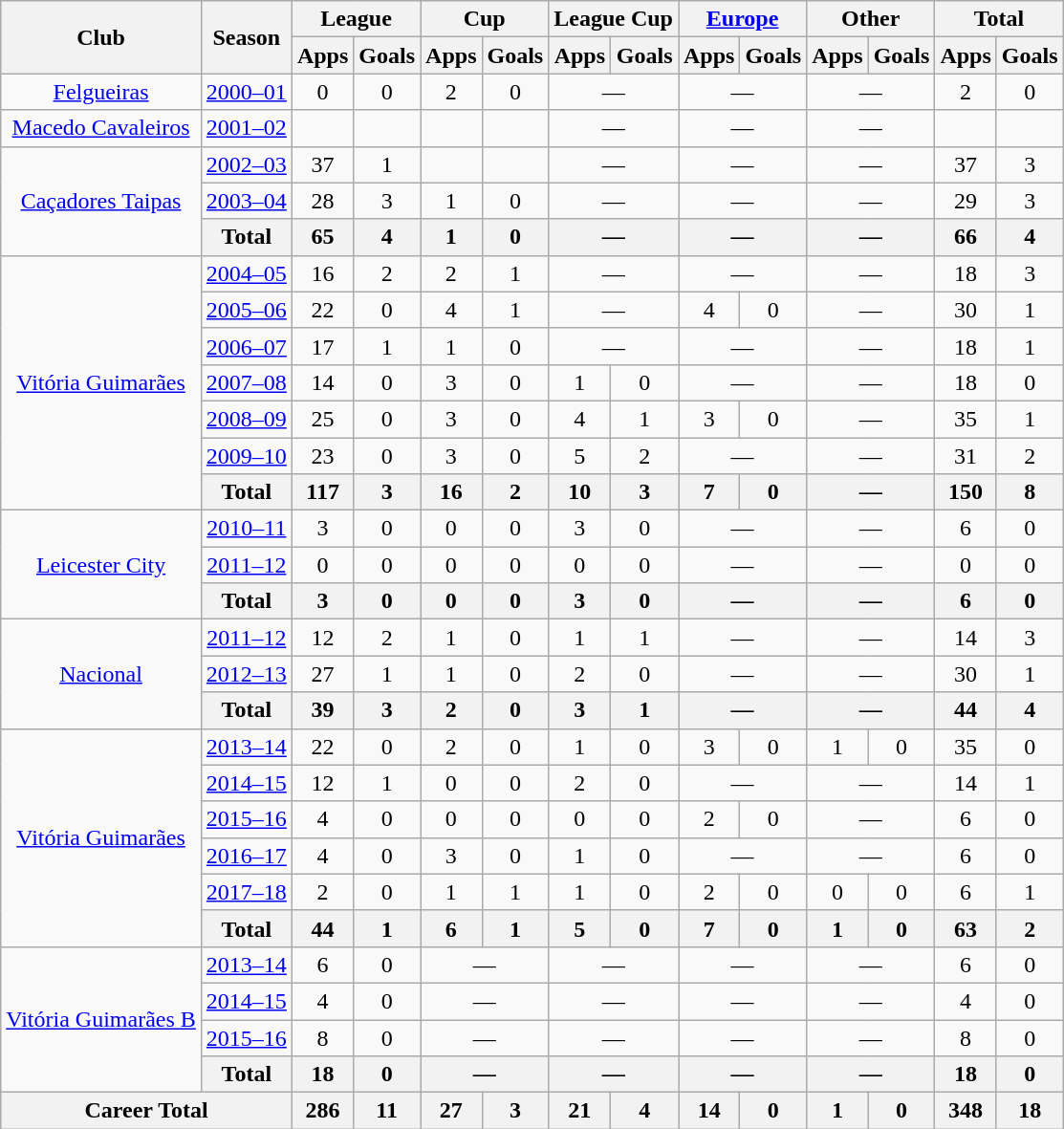<table class="wikitable" style="text-align:center;">
<tr>
<th rowspan="2">Club</th>
<th rowspan="2">Season</th>
<th colspan="2">League</th>
<th colspan="2">Cup</th>
<th colspan="2">League Cup</th>
<th colspan="2"><a href='#'>Europe</a></th>
<th colspan="2">Other</th>
<th colspan="2">Total</th>
</tr>
<tr>
<th>Apps</th>
<th>Goals</th>
<th>Apps</th>
<th>Goals</th>
<th>Apps</th>
<th>Goals</th>
<th>Apps</th>
<th>Goals</th>
<th>Apps</th>
<th>Goals</th>
<th>Apps</th>
<th>Goals</th>
</tr>
<tr>
<td rowspan="1"><a href='#'>Felgueiras</a></td>
<td><a href='#'>2000–01</a></td>
<td>0</td>
<td>0</td>
<td>2</td>
<td>0</td>
<td colspan="2">—</td>
<td colspan="2">—</td>
<td colspan="2">—</td>
<td>2</td>
<td>0</td>
</tr>
<tr>
<td rowspan="1"><a href='#'>Macedo Cavaleiros</a></td>
<td><a href='#'>2001–02</a></td>
<td></td>
<td></td>
<td></td>
<td></td>
<td colspan="2">—</td>
<td colspan="2">—</td>
<td colspan="2">—</td>
<td></td>
<td></td>
</tr>
<tr>
<td rowspan="3" valign="center"><a href='#'>Caçadores Taipas</a></td>
<td><a href='#'>2002–03</a></td>
<td>37</td>
<td>1</td>
<td></td>
<td></td>
<td colspan="2">—</td>
<td colspan="2">—</td>
<td colspan="2">—</td>
<td>37</td>
<td>3</td>
</tr>
<tr>
<td><a href='#'>2003–04</a></td>
<td>28</td>
<td>3</td>
<td>1</td>
<td>0</td>
<td colspan="2">—</td>
<td colspan="2">—</td>
<td colspan="2">—</td>
<td>29</td>
<td>3</td>
</tr>
<tr>
<th>Total</th>
<th>65</th>
<th>4</th>
<th>1</th>
<th>0</th>
<th colspan="2">—</th>
<th colspan="2">—</th>
<th colspan="2">—</th>
<th>66</th>
<th>4</th>
</tr>
<tr>
<td rowspan="7" valign="center"><a href='#'>Vitória Guimarães</a></td>
<td><a href='#'>2004–05</a></td>
<td>16</td>
<td>2</td>
<td>2</td>
<td>1</td>
<td colspan="2">—</td>
<td colspan="2">—</td>
<td colspan="2">—</td>
<td>18</td>
<td>3</td>
</tr>
<tr>
<td><a href='#'>2005–06</a></td>
<td>22</td>
<td>0</td>
<td>4</td>
<td>1</td>
<td colspan="2">—</td>
<td>4</td>
<td>0</td>
<td colspan="2">—</td>
<td>30</td>
<td>1</td>
</tr>
<tr>
<td><a href='#'>2006–07</a></td>
<td>17</td>
<td>1</td>
<td>1</td>
<td>0</td>
<td colspan="2">—</td>
<td colspan="2">—</td>
<td colspan="2">—</td>
<td>18</td>
<td>1</td>
</tr>
<tr>
<td><a href='#'>2007–08</a></td>
<td>14</td>
<td>0</td>
<td>3</td>
<td>0</td>
<td>1</td>
<td>0</td>
<td colspan="2">—</td>
<td colspan="2">—</td>
<td>18</td>
<td>0</td>
</tr>
<tr>
<td><a href='#'>2008–09</a></td>
<td>25</td>
<td>0</td>
<td>3</td>
<td>0</td>
<td>4</td>
<td>1</td>
<td>3</td>
<td>0</td>
<td colspan="2">—</td>
<td>35</td>
<td>1</td>
</tr>
<tr>
<td><a href='#'>2009–10</a></td>
<td>23</td>
<td>0</td>
<td>3</td>
<td>0</td>
<td>5</td>
<td>2</td>
<td colspan="2">—</td>
<td colspan="2">—</td>
<td>31</td>
<td>2</td>
</tr>
<tr>
<th>Total</th>
<th>117</th>
<th>3</th>
<th>16</th>
<th>2</th>
<th>10</th>
<th>3</th>
<th>7</th>
<th>0</th>
<th colspan="2">—</th>
<th>150</th>
<th>8</th>
</tr>
<tr>
<td rowspan="3" valign="center"><a href='#'>Leicester City</a></td>
<td><a href='#'>2010–11</a></td>
<td>3</td>
<td>0</td>
<td>0</td>
<td>0</td>
<td>3</td>
<td>0</td>
<td colspan="2">—</td>
<td colspan="2">—</td>
<td>6</td>
<td>0</td>
</tr>
<tr>
<td><a href='#'>2011–12</a></td>
<td>0</td>
<td>0</td>
<td>0</td>
<td>0</td>
<td>0</td>
<td>0</td>
<td colspan="2">—</td>
<td colspan="2">—</td>
<td>0</td>
<td>0</td>
</tr>
<tr>
<th>Total</th>
<th>3</th>
<th>0</th>
<th>0</th>
<th>0</th>
<th>3</th>
<th>0</th>
<th colspan="2">—</th>
<th colspan="2">—</th>
<th>6</th>
<th>0</th>
</tr>
<tr>
<td rowspan="3" valign="center"><a href='#'>Nacional</a></td>
<td><a href='#'>2011–12</a></td>
<td>12</td>
<td>2</td>
<td>1</td>
<td>0</td>
<td>1</td>
<td>1</td>
<td colspan="2">—</td>
<td colspan="2">—</td>
<td>14</td>
<td>3</td>
</tr>
<tr>
<td><a href='#'>2012–13</a></td>
<td>27</td>
<td>1</td>
<td>1</td>
<td>0</td>
<td>2</td>
<td>0</td>
<td colspan="2">—</td>
<td colspan="2">—</td>
<td>30</td>
<td>1</td>
</tr>
<tr>
<th>Total</th>
<th>39</th>
<th>3</th>
<th>2</th>
<th>0</th>
<th>3</th>
<th>1</th>
<th colspan="2">—</th>
<th colspan="2">—</th>
<th>44</th>
<th>4</th>
</tr>
<tr>
<td rowspan="6" valign="center"><a href='#'>Vitória Guimarães</a></td>
<td><a href='#'>2013–14</a></td>
<td>22</td>
<td>0</td>
<td>2</td>
<td>0</td>
<td>1</td>
<td>0</td>
<td>3</td>
<td>0</td>
<td>1</td>
<td>0</td>
<td>35</td>
<td>0</td>
</tr>
<tr>
<td><a href='#'>2014–15</a></td>
<td>12</td>
<td>1</td>
<td>0</td>
<td>0</td>
<td>2</td>
<td>0</td>
<td colspan="2">—</td>
<td colspan="2">—</td>
<td>14</td>
<td>1</td>
</tr>
<tr>
<td><a href='#'>2015–16</a></td>
<td>4</td>
<td>0</td>
<td>0</td>
<td>0</td>
<td>0</td>
<td>0</td>
<td>2</td>
<td>0</td>
<td colspan="2">—</td>
<td>6</td>
<td>0</td>
</tr>
<tr>
<td><a href='#'>2016–17</a></td>
<td>4</td>
<td>0</td>
<td>3</td>
<td>0</td>
<td>1</td>
<td>0</td>
<td colspan="2">—</td>
<td colspan="2">—</td>
<td>6</td>
<td>0</td>
</tr>
<tr>
<td><a href='#'>2017–18</a></td>
<td>2</td>
<td>0</td>
<td>1</td>
<td>1</td>
<td>1</td>
<td>0</td>
<td>2</td>
<td>0</td>
<td>0</td>
<td>0</td>
<td>6</td>
<td>1</td>
</tr>
<tr>
<th>Total</th>
<th>44</th>
<th>1</th>
<th>6</th>
<th>1</th>
<th>5</th>
<th>0</th>
<th>7</th>
<th>0</th>
<th>1</th>
<th>0</th>
<th>63</th>
<th>2</th>
</tr>
<tr>
<td rowspan="4" valign="center"><a href='#'>Vitória Guimarães B</a></td>
<td><a href='#'>2013–14</a></td>
<td>6</td>
<td>0</td>
<td colspan="2">—</td>
<td colspan="2">—</td>
<td colspan="2">—</td>
<td colspan="2">—</td>
<td>6</td>
<td>0</td>
</tr>
<tr>
<td><a href='#'>2014–15</a></td>
<td>4</td>
<td>0</td>
<td colspan="2">—</td>
<td colspan="2">—</td>
<td colspan="2">—</td>
<td colspan="2">—</td>
<td>4</td>
<td>0</td>
</tr>
<tr>
<td><a href='#'>2015–16</a></td>
<td>8</td>
<td>0</td>
<td colspan="2">—</td>
<td colspan="2">—</td>
<td colspan="2">—</td>
<td colspan="2">—</td>
<td>8</td>
<td>0</td>
</tr>
<tr>
<th>Total</th>
<th>18</th>
<th>0</th>
<th colspan="2">—</th>
<th colspan="2">—</th>
<th colspan="2">—</th>
<th colspan="2">—</th>
<th>18</th>
<th>0</th>
</tr>
<tr>
<th colspan="2">Career Total</th>
<th>286</th>
<th>11</th>
<th>27</th>
<th>3</th>
<th>21</th>
<th>4</th>
<th>14</th>
<th>0</th>
<th>1</th>
<th>0</th>
<th>348</th>
<th>18</th>
</tr>
</table>
